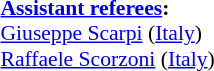<table style="width:100%; font-size:90%;">
<tr>
<td><br><strong><a href='#'>Assistant referees</a>:</strong>
<br><a href='#'>Giuseppe Scarpi</a> (<a href='#'>Italy</a>)
<br><a href='#'>Raffaele Scorzoni</a> (<a href='#'>Italy</a>)</td>
</tr>
</table>
